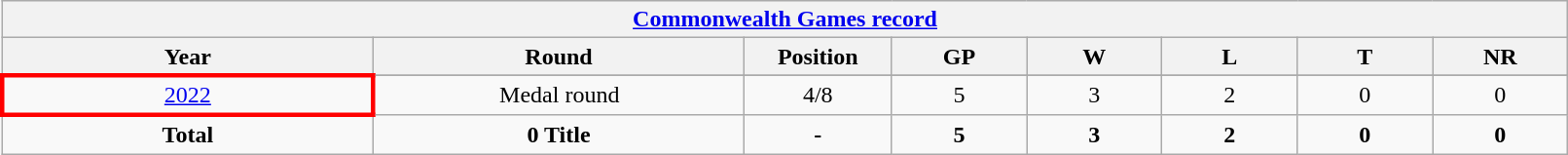<table class="wikitable" style="text-align: center; width:85%">
<tr>
<th colspan=10><a href='#'>Commonwealth Games record</a></th>
</tr>
<tr>
<th width=150>Year</th>
<th width=150>Round</th>
<th width=50>Position</th>
<th width=50>GP</th>
<th width=50>W</th>
<th width=50>L</th>
<th width=50>T</th>
<th width=50>NR</th>
</tr>
<tr>
</tr>
<tr>
<td style="border: 3px solid red"> <a href='#'>2022</a></td>
<td>Medal round</td>
<td>4/8</td>
<td>5</td>
<td>3</td>
<td>2</td>
<td>0</td>
<td>0</td>
</tr>
<tr>
<td><strong>Total</strong></td>
<td><strong>0 Title</strong></td>
<td><strong>-</strong></td>
<td><strong>5</strong></td>
<td><strong>3</strong></td>
<td><strong>2</strong></td>
<td><strong>0</strong></td>
<td><strong>0</strong></td>
</tr>
</table>
